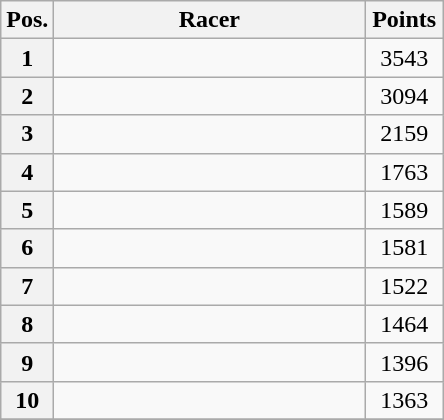<table class="wikitable sortable plainrowheaders" style="text-align:center;">
<tr>
<th scope="col">Pos.</th>
<th scope="col" style="width:200px;">Racer</th>
<th style="width:45px;">Points</th>
</tr>
<tr>
<th style="text-align:center;">1</th>
<td align="left"></td>
<td>3543</td>
</tr>
<tr>
<th style="text-align:center;">2</th>
<td align="left"></td>
<td>3094</td>
</tr>
<tr>
<th style="text-align:center;">3</th>
<td align="left"></td>
<td>2159</td>
</tr>
<tr>
<th style="text-align:center;">4</th>
<td align="left"></td>
<td>1763</td>
</tr>
<tr>
<th style="text-align:center;">5</th>
<td align="left"></td>
<td>1589</td>
</tr>
<tr>
<th style="text-align:center;">6</th>
<td align="left"></td>
<td>1581</td>
</tr>
<tr>
<th style="text-align:center;">7</th>
<td align="left"></td>
<td>1522</td>
</tr>
<tr>
<th style="text-align:center;">8</th>
<td align="left"></td>
<td>1464</td>
</tr>
<tr>
<th style="text-align:center;">9</th>
<td align="left"></td>
<td>1396</td>
</tr>
<tr>
<th style="text-align:center;">10</th>
<td align="left"></td>
<td>1363</td>
</tr>
<tr>
</tr>
</table>
